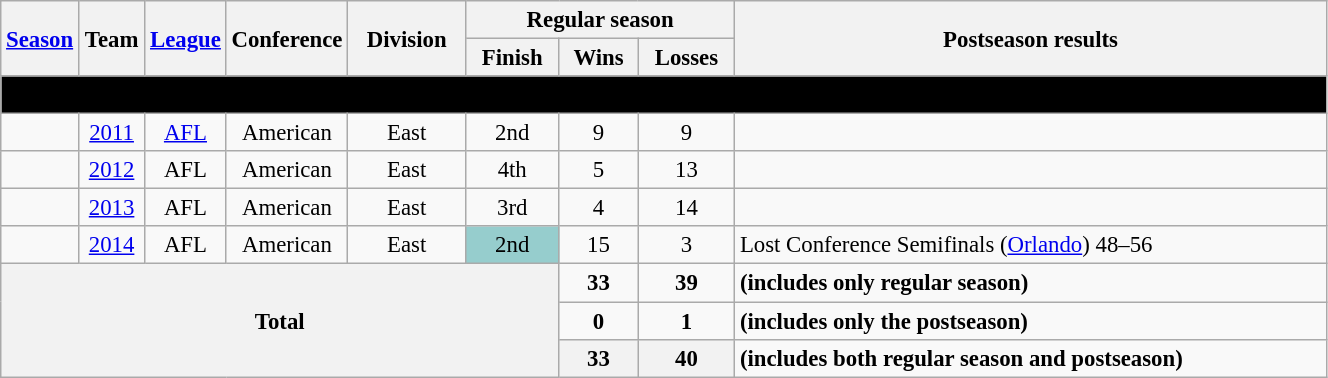<table class="wikitable" style="font-size: 95%; width:70%;">
<tr>
<th rowspan="2" style="width:5%;"><a href='#'>Season</a></th>
<th rowspan="2" style="width:5%;">Team</th>
<th rowspan="2" style="width:5%;"><a href='#'>League</a></th>
<th rowspan="2" style="width:5%;">Conference</th>
<th rowspan="2">Division</th>
<th colspan="3">Regular season</th>
<th rowspan="2">Postseason results</th>
</tr>
<tr>
<th>Finish</th>
<th>Wins</th>
<th>Losses</th>
</tr>
<tr>
<td align="center" Colspan="9" style="background: black"><strong><span>Pittsburgh Power</span></strong></td>
</tr>
<tr>
<td align="center"></td>
<td align="center"><a href='#'>2011</a></td>
<td align="center"><a href='#'>AFL</a></td>
<td align="center">American</td>
<td align="center">East</td>
<td align="center">2nd</td>
<td align="center">9</td>
<td align="center">9</td>
<td></td>
</tr>
<tr>
<td align="center"></td>
<td align="center"><a href='#'>2012</a></td>
<td align="center">AFL</td>
<td align="center">American</td>
<td align="center">East</td>
<td align="center">4th</td>
<td align="center">5</td>
<td align="center">13</td>
<td></td>
</tr>
<tr>
<td align="center"></td>
<td align="center"><a href='#'>2013</a></td>
<td align="center">AFL</td>
<td align="center">American</td>
<td align="center">East</td>
<td align="center">3rd</td>
<td align="center">4</td>
<td align="center">14</td>
<td></td>
</tr>
<tr>
<td align="center"></td>
<td align="center"><a href='#'>2014</a></td>
<td align="center">AFL</td>
<td align="center">American</td>
<td align="center">East</td>
<td align="center" bgcolor="#96CDCD">2nd</td>
<td align="center">15</td>
<td align="center">3</td>
<td>Lost Conference Semifinals (<a href='#'>Orlando</a>) 48–56</td>
</tr>
<tr>
<th align="center" rowSpan="3" colSpan="6">Total</th>
<td align="center"><strong>33</strong></td>
<td align="center"><strong>39</strong></td>
<td colSpan="2"><strong>(includes only regular season)</strong></td>
</tr>
<tr>
<td align="center"><strong>0</strong></td>
<td align="center"><strong>1</strong></td>
<td colSpan="2"><strong>(includes only the postseason)</strong></td>
</tr>
<tr>
<th align="center">33</th>
<th align="center">40</th>
<td colSpan="2"><strong>(includes both regular season and postseason)</strong></td>
</tr>
</table>
